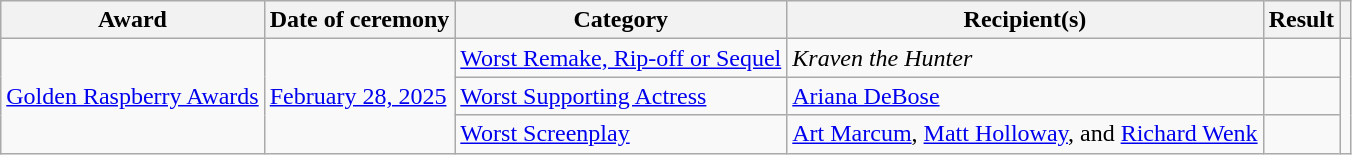<table class="wikitable">
<tr>
<th scope="col">Award</th>
<th scope="col">Date of ceremony</th>
<th scope="col">Category</th>
<th scope="col">Recipient(s)</th>
<th scope="col">Result</th>
<th scope="col" class="unsortable"></th>
</tr>
<tr>
<td scope="row" rowspan="3"><a href='#'>Golden Raspberry Awards</a></td>
<td rowspan="3"><a href='#'>February 28, 2025</a></td>
<td><a href='#'>Worst Remake, Rip-off or Sequel</a></td>
<td><em>Kraven the Hunter</em></td>
<td></td>
<td style="text-align:center;" rowspan="3"></td>
</tr>
<tr>
<td><a href='#'>Worst Supporting Actress</a></td>
<td><a href='#'>Ariana DeBose</a></td>
<td></td>
</tr>
<tr>
<td><a href='#'>Worst Screenplay</a></td>
<td><a href='#'>Art Marcum</a>, <a href='#'>Matt Holloway</a>, and <a href='#'>Richard Wenk</a></td>
<td></td>
</tr>
</table>
